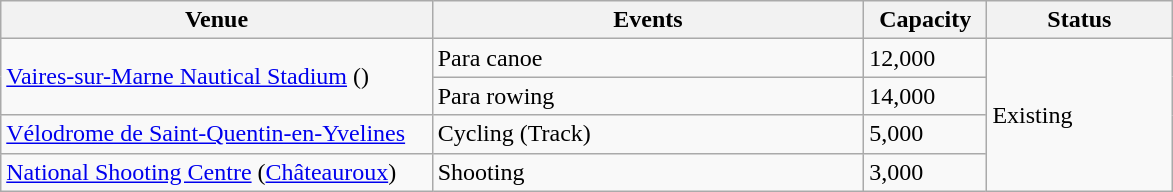<table class="wikitable sortable">
<tr>
<th scope="col" width="35%">Venue</th>
<th scope="col" width="35%">Events</th>
<th scope="col" width="10%">Capacity</th>
<th scope="col" width="15%">Status</th>
</tr>
<tr>
<td rowspan="2"><a href='#'>Vaires-sur-Marne Nautical Stadium</a> ()</td>
<td>Para canoe</td>
<td>12,000</td>
<td rowspan="4">Existing</td>
</tr>
<tr>
<td>Para rowing</td>
<td>14,000</td>
</tr>
<tr>
<td><a href='#'>Vélodrome de Saint-Quentin-en-Yvelines</a></td>
<td>Cycling (Track)</td>
<td>5,000</td>
</tr>
<tr>
<td><a href='#'>National Shooting Centre</a> (<a href='#'>Châteauroux</a>)</td>
<td>Shooting</td>
<td>3,000</td>
</tr>
</table>
